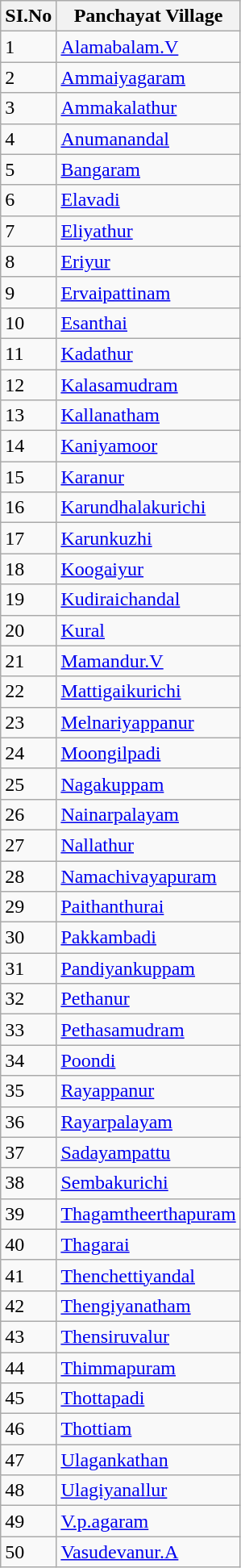<table class="wikitable sortable">
<tr>
<th>SI.No</th>
<th>Panchayat Village</th>
</tr>
<tr>
<td>1</td>
<td><a href='#'>Alamabalam.V</a></td>
</tr>
<tr>
<td>2</td>
<td><a href='#'>Ammaiyagaram</a></td>
</tr>
<tr>
<td>3</td>
<td><a href='#'>Ammakalathur</a></td>
</tr>
<tr>
<td>4</td>
<td><a href='#'>Anumanandal</a></td>
</tr>
<tr>
<td>5</td>
<td><a href='#'>Bangaram</a></td>
</tr>
<tr>
<td>6</td>
<td><a href='#'>Elavadi</a></td>
</tr>
<tr>
<td>7</td>
<td><a href='#'>Eliyathur</a></td>
</tr>
<tr>
<td>8</td>
<td><a href='#'>Eriyur</a></td>
</tr>
<tr>
<td>9</td>
<td><a href='#'>Ervaipattinam</a></td>
</tr>
<tr>
<td>10</td>
<td><a href='#'>Esanthai</a></td>
</tr>
<tr>
<td>11</td>
<td><a href='#'>Kadathur</a></td>
</tr>
<tr>
<td>12</td>
<td><a href='#'>Kalasamudram</a></td>
</tr>
<tr>
<td>13</td>
<td><a href='#'>Kallanatham</a></td>
</tr>
<tr>
<td>14</td>
<td><a href='#'>Kaniyamoor</a></td>
</tr>
<tr>
<td>15</td>
<td><a href='#'>Karanur</a></td>
</tr>
<tr>
<td>16</td>
<td><a href='#'>Karundhalakurichi</a></td>
</tr>
<tr>
<td>17</td>
<td><a href='#'>Karunkuzhi</a></td>
</tr>
<tr>
<td>18</td>
<td><a href='#'>Koogaiyur</a></td>
</tr>
<tr>
<td>19</td>
<td><a href='#'>Kudiraichandal</a></td>
</tr>
<tr>
<td>20</td>
<td><a href='#'>Kural</a></td>
</tr>
<tr>
<td>21</td>
<td><a href='#'>Mamandur.V</a></td>
</tr>
<tr>
<td>22</td>
<td><a href='#'>Mattigaikurichi</a></td>
</tr>
<tr>
<td>23</td>
<td><a href='#'>Melnariyappanur</a></td>
</tr>
<tr>
<td>24</td>
<td><a href='#'>Moongilpadi</a></td>
</tr>
<tr>
<td>25</td>
<td><a href='#'>Nagakuppam</a></td>
</tr>
<tr>
<td>26</td>
<td><a href='#'>Nainarpalayam</a></td>
</tr>
<tr>
<td>27</td>
<td><a href='#'>Nallathur</a></td>
</tr>
<tr>
<td>28</td>
<td><a href='#'>Namachivayapuram</a></td>
</tr>
<tr>
<td>29</td>
<td><a href='#'>Paithanthurai</a></td>
</tr>
<tr>
<td>30</td>
<td><a href='#'>Pakkambadi</a></td>
</tr>
<tr>
<td>31</td>
<td><a href='#'>Pandiyankuppam</a></td>
</tr>
<tr>
<td>32</td>
<td><a href='#'>Pethanur</a></td>
</tr>
<tr>
<td>33</td>
<td><a href='#'>Pethasamudram</a></td>
</tr>
<tr>
<td>34</td>
<td><a href='#'>Poondi</a></td>
</tr>
<tr>
<td>35</td>
<td><a href='#'>Rayappanur</a></td>
</tr>
<tr>
<td>36</td>
<td><a href='#'>Rayarpalayam</a></td>
</tr>
<tr>
<td>37</td>
<td><a href='#'>Sadayampattu</a></td>
</tr>
<tr>
<td>38</td>
<td><a href='#'>Sembakurichi</a></td>
</tr>
<tr>
<td>39</td>
<td><a href='#'>Thagamtheerthapuram</a></td>
</tr>
<tr>
<td>40</td>
<td><a href='#'>Thagarai</a></td>
</tr>
<tr>
<td>41</td>
<td><a href='#'>Thenchettiyandal</a></td>
</tr>
<tr>
<td>42</td>
<td><a href='#'>Thengiyanatham</a></td>
</tr>
<tr>
<td>43</td>
<td><a href='#'>Thensiruvalur</a></td>
</tr>
<tr>
<td>44</td>
<td><a href='#'>Thimmapuram</a></td>
</tr>
<tr>
<td>45</td>
<td><a href='#'>Thottapadi</a></td>
</tr>
<tr>
<td>46</td>
<td><a href='#'>Thottiam</a></td>
</tr>
<tr>
<td>47</td>
<td><a href='#'>Ulagankathan</a></td>
</tr>
<tr>
<td>48</td>
<td><a href='#'>Ulagiyanallur</a></td>
</tr>
<tr>
<td>49</td>
<td><a href='#'>V.p.agaram</a></td>
</tr>
<tr>
<td>50</td>
<td><a href='#'>Vasudevanur.A</a></td>
</tr>
</table>
